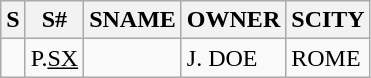<table class="wikitable">
<tr>
<th>S</th>
<th>S#</th>
<th>SNAME</th>
<th>OWNER</th>
<th>SCITY</th>
</tr>
<tr>
<td></td>
<td>P.<u>SX</u></td>
<td></td>
<td>J. DOE</td>
<td>ROME</td>
</tr>
</table>
